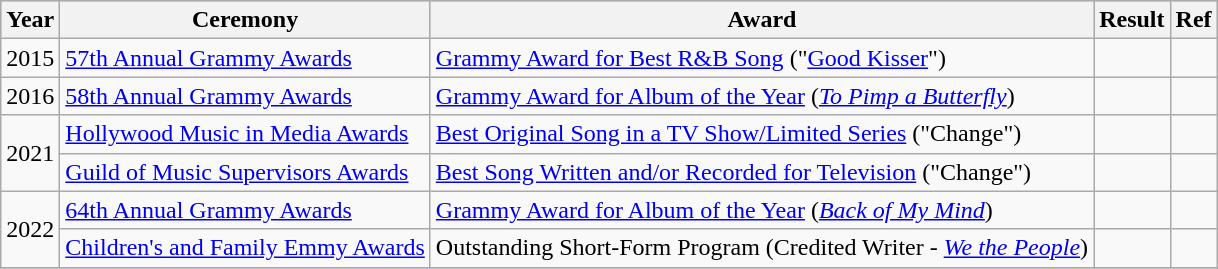<table class="wikitable">
<tr style="background:#ccc; text-align:center;">
<th scope="col">Year</th>
<th scope="col">Ceremony</th>
<th scope="col">Award</th>
<th scope="col">Result</th>
<th>Ref</th>
</tr>
<tr>
<td>2015</td>
<td><a href='#'>57th Annual Grammy Awards</a></td>
<td><a href='#'>Grammy Award for Best R&B Song</a> ("<a href='#'>Good Kisser</a>")</td>
<td></td>
<td style="text-align:center;"></td>
</tr>
<tr>
<td>2016</td>
<td><a href='#'>58th Annual Grammy Awards</a></td>
<td><a href='#'>Grammy Award for Album of the Year</a> (<em><a href='#'>To Pimp a Butterfly</a></em>)</td>
<td></td>
<td style="text-align:center;"></td>
</tr>
<tr>
<td rowspan="2">2021</td>
<td><a href='#'>Hollywood Music in Media Awards</a></td>
<td><a href='#'>Best Original Song in a TV Show/Limited Series</a> ("Change")</td>
<td></td>
<td style="text-align:center;"></td>
</tr>
<tr>
<td><a href='#'>Guild of Music Supervisors Awards</a></td>
<td><a href='#'>Best Song Written and/or Recorded for Television</a> ("Change")</td>
<td></td>
<td style="text-align:center;"></td>
</tr>
<tr>
<td rowspan="2">2022</td>
<td><a href='#'>64th Annual Grammy Awards</a></td>
<td><a href='#'>Grammy Award for Album of the Year</a> (<em><a href='#'>Back of My Mind</a></em>)</td>
<td></td>
<td style="text-align:center;"></td>
</tr>
<tr>
<td><a href='#'>Children's and Family Emmy Awards</a></td>
<td>Outstanding Short-Form Program (Credited Writer - <em><a href='#'>We the People</a></em>)</td>
<td></td>
<td style="text-align:center;"></td>
</tr>
<tr>
</tr>
</table>
